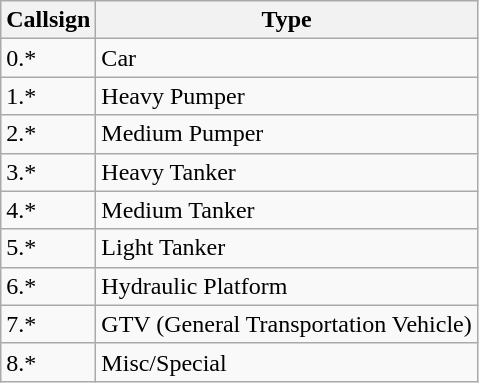<table class="wikitable">
<tr>
<th>Callsign</th>
<th>Type</th>
</tr>
<tr>
<td>0.*</td>
<td>Car</td>
</tr>
<tr>
<td>1.*</td>
<td>Heavy Pumper</td>
</tr>
<tr>
<td>2.*</td>
<td>Medium Pumper</td>
</tr>
<tr>
<td>3.*</td>
<td>Heavy Tanker</td>
</tr>
<tr>
<td>4.*</td>
<td>Medium Tanker</td>
</tr>
<tr>
<td>5.*</td>
<td>Light Tanker</td>
</tr>
<tr>
<td>6.*</td>
<td>Hydraulic Platform</td>
</tr>
<tr>
<td>7.*</td>
<td>GTV (General Transportation Vehicle)</td>
</tr>
<tr>
<td>8.*</td>
<td>Misc/Special</td>
</tr>
</table>
